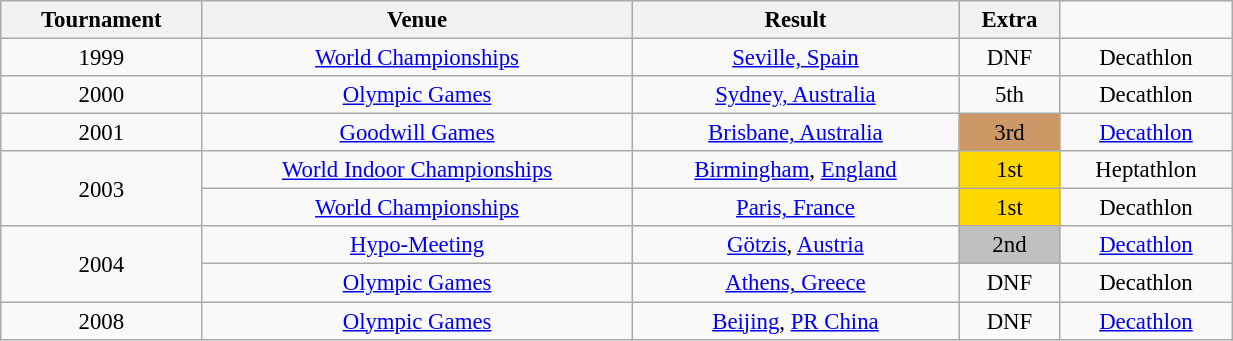<table class="wikitable"  style="text-align:center; font-size:95%; width:65%;">
<tr ">
<th>Tournament</th>
<th>Venue</th>
<th>Result</th>
<th>Extra</th>
</tr>
<tr>
<td>1999</td>
<td><a href='#'>World Championships</a></td>
<td><a href='#'>Seville, Spain</a></td>
<td>DNF</td>
<td>Decathlon</td>
</tr>
<tr>
<td>2000</td>
<td><a href='#'>Olympic Games</a></td>
<td><a href='#'>Sydney, Australia</a></td>
<td>5th</td>
<td>Decathlon</td>
</tr>
<tr>
<td>2001</td>
<td><a href='#'>Goodwill Games</a></td>
<td><a href='#'>Brisbane, Australia</a></td>
<td style="background:#c96;">3rd</td>
<td><a href='#'>Decathlon</a></td>
</tr>
<tr>
<td rowspan=2>2003</td>
<td><a href='#'>World Indoor Championships</a></td>
<td><a href='#'>Birmingham</a>, <a href='#'>England</a></td>
<td style="background:gold;">1st</td>
<td>Heptathlon</td>
</tr>
<tr>
<td><a href='#'>World Championships</a></td>
<td><a href='#'>Paris, France</a></td>
<td style="background:gold;">1st</td>
<td>Decathlon</td>
</tr>
<tr>
<td rowspan=2>2004</td>
<td><a href='#'>Hypo-Meeting</a></td>
<td><a href='#'>Götzis</a>, <a href='#'>Austria</a></td>
<td style="background:silver;">2nd</td>
<td><a href='#'>Decathlon</a></td>
</tr>
<tr>
<td><a href='#'>Olympic Games</a></td>
<td><a href='#'>Athens, Greece</a></td>
<td>DNF</td>
<td>Decathlon</td>
</tr>
<tr>
<td>2008</td>
<td><a href='#'>Olympic Games</a></td>
<td><a href='#'>Beijing</a>, <a href='#'>PR China</a></td>
<td>DNF</td>
<td><a href='#'>Decathlon</a></td>
</tr>
</table>
